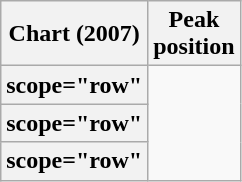<table class="wikitable plainrowheaders sortable">
<tr>
<th scope="col">Chart (2007)</th>
<th scope="col">Peak<br>position</th>
</tr>
<tr>
<th>scope="row" </th>
</tr>
<tr>
<th>scope="row" </th>
</tr>
<tr>
<th>scope="row" </th>
</tr>
</table>
